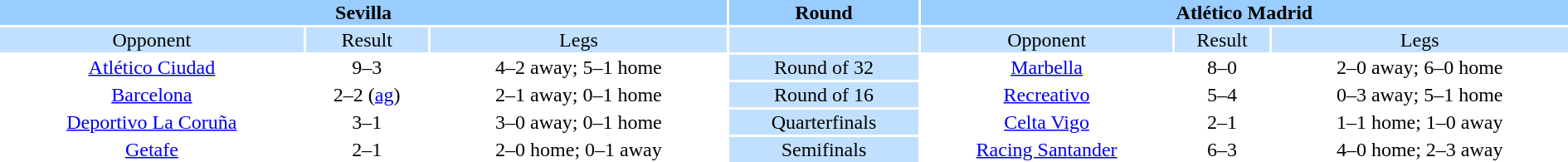<table width="100%" style="text-align:center">
<tr valign=top bgcolor=#99ccff>
<th colspan=3 style="width:1*">Sevilla</th>
<th><strong>Round</strong></th>
<th colspan=3 style="width:1*">Atlético Madrid</th>
</tr>
<tr valign=top bgcolor=#c1e0ff>
<td>Opponent</td>
<td>Result</td>
<td>Legs</td>
<td bgcolor=#c1e0ff></td>
<td>Opponent</td>
<td>Result</td>
<td>Legs</td>
</tr>
<tr>
<td><a href='#'>Atlético Ciudad</a></td>
<td>9–3</td>
<td>4–2 away; 5–1 home</td>
<td bgcolor="#c1e0ff">Round of 32</td>
<td><a href='#'>Marbella</a></td>
<td>8–0</td>
<td>2–0 away; 6–0 home</td>
</tr>
<tr>
<td><a href='#'>Barcelona</a></td>
<td>2–2 (<a href='#'>ag</a>)</td>
<td>2–1 away; 0–1 home</td>
<td bgcolor="#c1e0ff">Round of 16</td>
<td><a href='#'>Recreativo</a></td>
<td>5–4</td>
<td>0–3 away; 5–1 home</td>
</tr>
<tr>
<td><a href='#'>Deportivo La Coruña</a></td>
<td>3–1</td>
<td>3–0 away; 0–1 home</td>
<td bgcolor="#c1e0ff">Quarterfinals</td>
<td><a href='#'>Celta Vigo</a></td>
<td>2–1</td>
<td>1–1 home; 1–0 away</td>
</tr>
<tr>
<td><a href='#'>Getafe</a></td>
<td>2–1</td>
<td>2–0 home; 0–1 away</td>
<td bgcolor="#c1e0ff">Semifinals</td>
<td><a href='#'>Racing Santander</a></td>
<td>6–3</td>
<td>4–0 home; 2–3 away</td>
</tr>
</table>
